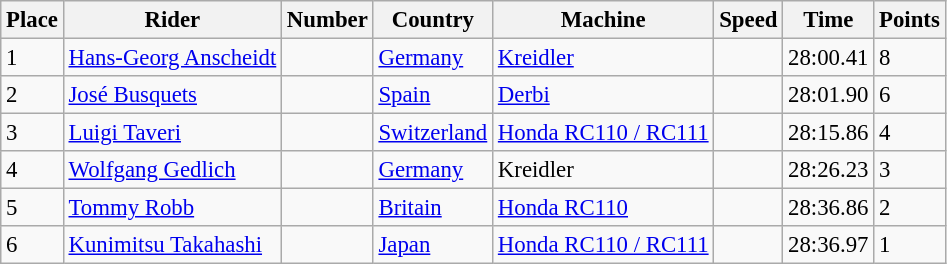<table class="wikitable" style="font-size: 95%;">
<tr>
<th>Place</th>
<th>Rider</th>
<th>Number</th>
<th>Country</th>
<th>Machine</th>
<th>Speed</th>
<th>Time</th>
<th>Points</th>
</tr>
<tr>
<td>1</td>
<td> <a href='#'>Hans-Georg Anscheidt</a></td>
<td></td>
<td><a href='#'>Germany</a></td>
<td><a href='#'>Kreidler</a></td>
<td></td>
<td>28:00.41</td>
<td>8</td>
</tr>
<tr>
<td>2</td>
<td> <a href='#'>José Busquets</a></td>
<td></td>
<td><a href='#'>Spain</a></td>
<td><a href='#'>Derbi</a></td>
<td></td>
<td>28:01.90</td>
<td>6</td>
</tr>
<tr>
<td>3</td>
<td> <a href='#'>Luigi Taveri</a></td>
<td></td>
<td><a href='#'>Switzerland</a></td>
<td><a href='#'>Honda RC110 / RC111</a></td>
<td></td>
<td>28:15.86</td>
<td>4</td>
</tr>
<tr>
<td>4</td>
<td> <a href='#'>Wolfgang Gedlich</a></td>
<td></td>
<td><a href='#'>Germany</a></td>
<td>Kreidler</td>
<td></td>
<td>28:26.23</td>
<td>3</td>
</tr>
<tr>
<td>5</td>
<td> <a href='#'>Tommy Robb</a></td>
<td></td>
<td><a href='#'>Britain</a></td>
<td><a href='#'>Honda RC110</a></td>
<td></td>
<td>28:36.86</td>
<td>2</td>
</tr>
<tr>
<td>6</td>
<td> <a href='#'>Kunimitsu Takahashi</a></td>
<td></td>
<td><a href='#'>Japan</a></td>
<td><a href='#'>Honda RC110 / RC111</a></td>
<td></td>
<td>28:36.97</td>
<td>1</td>
</tr>
</table>
